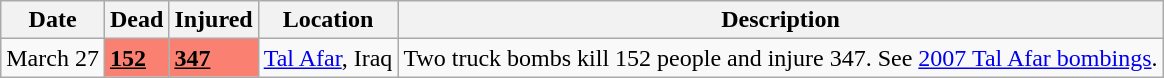<table class="wikitable sortable" id="terrorIncidents2007Mar">
<tr>
<th>Date</th>
<th data-sort-type="number">Dead</th>
<th data-sort-type="number">Injured</th>
<th>Location</th>
<th>Description</th>
</tr>
<tr>
<td>March 27</td>
<td style="background:#FA8072;align="right"><u><strong>152</strong></u></td>
<td style="background:#FA8072;align="right"><u><strong>347</strong></u></td>
<td><a href='#'>Tal Afar</a>, Iraq</td>
<td>Two truck bombs kill 152 people and injure 347. See <a href='#'>2007 Tal Afar bombings</a>.</td>
</tr>
</table>
